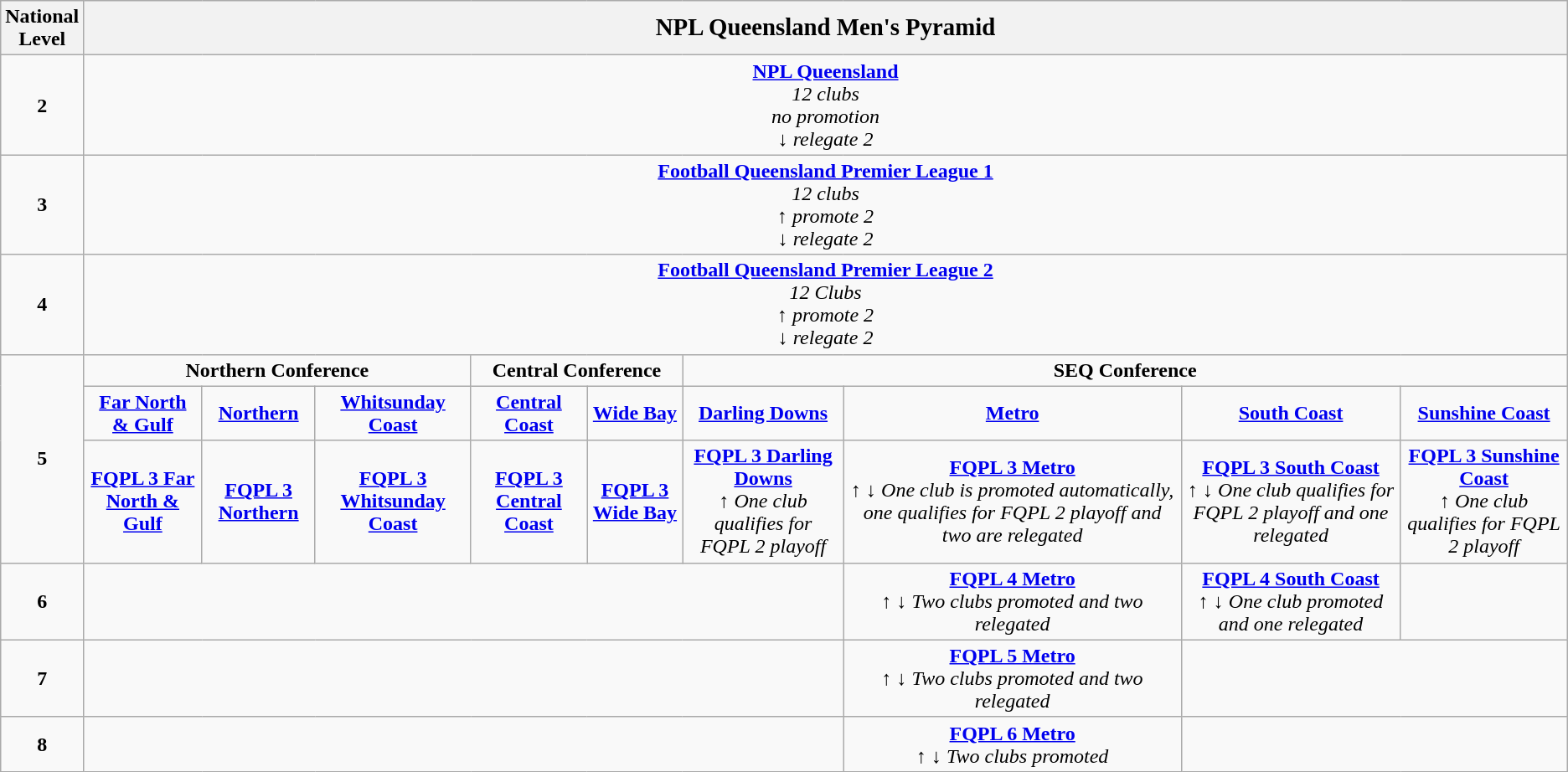<table class="wikitable" style="text-align: center; width="100%;">
<tr>
<th>National<br>Level</th>
<th colspan="9"><strong><big>NPL Queensland Men's Pyramid</big></strong></th>
</tr>
<tr>
<td><strong>2</strong></td>
<td colspan="9"><strong><a href='#'>NPL Queensland</a></strong><br><em>12 clubs<br>no promotion<br>↓ relegate 2</em></td>
</tr>
<tr>
<td><strong>3</strong></td>
<td colspan="9"><strong><a href='#'>Football Queensland Premier League 1</a></strong><br><em>12 clubs<br>↑ promote 2<br>↓ relegate 2</em></td>
</tr>
<tr>
<td><strong>4</strong></td>
<td colspan="9"><strong><a href='#'>Football Queensland Premier League 2</a></strong><br><em>12 Clubs<br>↑ promote 2<br>↓ relegate 2</em></td>
</tr>
<tr>
<td rowspan="3"><strong>5</strong></td>
<td colspan="3"><strong>Northern Conference</strong></td>
<td colspan="2"><strong>Central Conference</strong></td>
<td colspan="4"><strong>SEQ Conference</strong></td>
</tr>
<tr>
<td><strong><a href='#'>Far North & Gulf</a></strong></td>
<td><strong><a href='#'>Northern</a></strong></td>
<td><strong><a href='#'>Whitsunday Coast</a></strong></td>
<td><strong><a href='#'>Central Coast</a></strong></td>
<td><strong><a href='#'>Wide Bay</a></strong></td>
<td><strong><a href='#'>Darling Downs</a></strong></td>
<td><strong><a href='#'>Metro</a></strong></td>
<td><strong><a href='#'>South Coast</a></strong></td>
<td><strong><a href='#'>Sunshine Coast</a></strong></td>
</tr>
<tr>
<td><strong><a href='#'>FQPL 3 Far North & Gulf</a></strong></td>
<td><strong><a href='#'>FQPL 3 Northern</a></strong></td>
<td><strong><a href='#'>FQPL 3 Whitsunday Coast</a></strong></td>
<td><strong><a href='#'>FQPL 3 Central Coast</a></strong></td>
<td><strong><a href='#'>FQPL 3 Wide Bay</a></strong></td>
<td><strong><a href='#'>FQPL 3 Darling Downs</a></strong> <br> <em>↑ One club qualifies for FQPL 2 playoff</em></td>
<td><a href='#'><strong>FQPL 3 Metro</strong></a>  <br><em>↑ ↓ One club is promoted automatically, one qualifies for FQPL 2 playoff and two are relegated</em></td>
<td><a href='#'><strong>FQPL 3 South Coast</strong></a><br><em>↑ ↓ One club qualifies for FQPL 2 playoff and one relegated</em></td>
<td><strong><a href='#'>FQPL 3 Sunshine Coast</a></strong><br><em>↑ One club qualifies for FQPL 2 playoff</em></td>
</tr>
<tr>
<td><strong>6</strong></td>
<td colspan="6"></td>
<td><strong><a href='#'>FQPL 4 Metro</a></strong> <br><em>↑ ↓ Two clubs promoted and two relegated</em></td>
<td><strong><a href='#'>FQPL 4 South Coast</a></strong><br><em>↑ ↓ One club promoted and one relegated</em></td>
</tr>
<tr>
<td><strong>7</strong></td>
<td colspan="6"></td>
<td><strong><a href='#'>FQPL 5 Metro</a></strong><br><em>↑ ↓ Two clubs promoted and two relegated</em></td>
<td colspan="2"></td>
</tr>
<tr>
<td><strong>8</strong></td>
<td colspan="6"></td>
<td><strong><a href='#'>FQPL 6 Metro</a></strong><br><em>↑ ↓ Two clubs promoted</em></td>
<td colspan="2"></td>
</tr>
</table>
